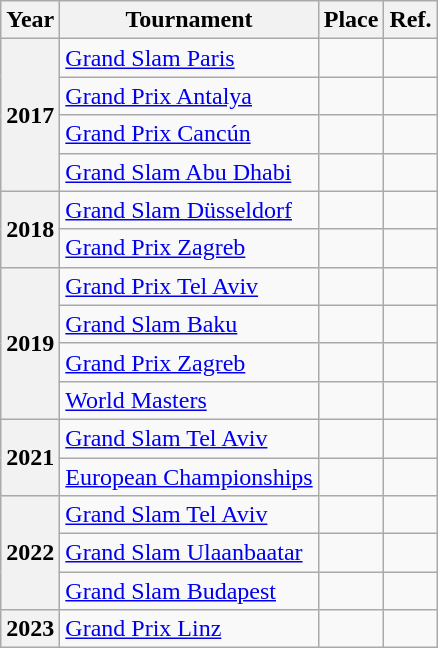<table class="wikitable sortable" style="text-align:center;">
<tr>
<th>Year</th>
<th>Tournament</th>
<th>Place</th>
<th>Ref.</th>
</tr>
<tr>
<th rowspan=4>2017</th>
<td align=left><a href='#'>Grand Slam Paris</a></td>
<td></td>
<td></td>
</tr>
<tr>
<td align=left><a href='#'>Grand Prix Antalya</a></td>
<td></td>
<td></td>
</tr>
<tr>
<td align=left><a href='#'>Grand Prix Cancún</a></td>
<td></td>
<td></td>
</tr>
<tr>
<td align=left><a href='#'>Grand Slam Abu Dhabi</a></td>
<td></td>
<td></td>
</tr>
<tr>
<th rowspan=2>2018</th>
<td align=left><a href='#'>Grand Slam Düsseldorf</a></td>
<td></td>
<td></td>
</tr>
<tr>
<td align=left><a href='#'>Grand Prix Zagreb</a></td>
<td></td>
<td></td>
</tr>
<tr>
<th rowspan=4>2019</th>
<td align=left><a href='#'>Grand Prix Tel Aviv</a></td>
<td></td>
<td></td>
</tr>
<tr>
<td align=left><a href='#'>Grand Slam Baku</a></td>
<td></td>
<td></td>
</tr>
<tr>
<td align=left><a href='#'>Grand Prix Zagreb</a></td>
<td></td>
<td></td>
</tr>
<tr>
<td align=left><a href='#'>World Masters</a></td>
<td></td>
<td></td>
</tr>
<tr>
<th rowspan=2>2021</th>
<td align=left><a href='#'>Grand Slam Tel Aviv</a></td>
<td></td>
<td></td>
</tr>
<tr>
<td align=left><a href='#'>European Championships</a></td>
<td></td>
<td></td>
</tr>
<tr>
<th rowspan=3>2022</th>
<td align=left><a href='#'>Grand Slam Tel Aviv</a></td>
<td></td>
<td></td>
</tr>
<tr>
<td align=left><a href='#'>Grand Slam Ulaanbaatar</a></td>
<td></td>
<td></td>
</tr>
<tr>
<td align=left><a href='#'>Grand Slam Budapest</a></td>
<td></td>
<td></td>
</tr>
<tr>
<th>2023</th>
<td align=left><a href='#'>Grand Prix Linz</a></td>
<td></td>
<td></td>
</tr>
</table>
